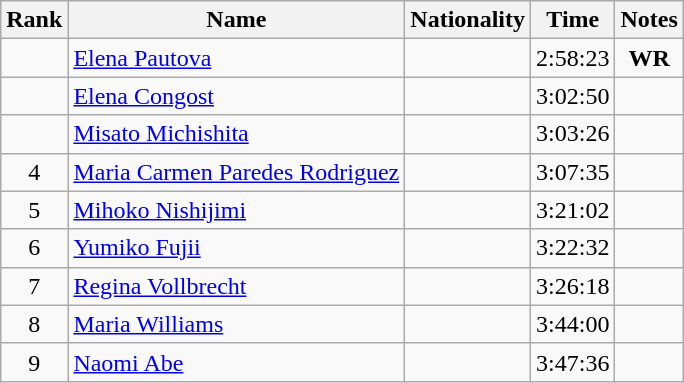<table class="wikitable sortable" style="text-align:center">
<tr>
<th>Rank</th>
<th>Name</th>
<th>Nationality</th>
<th>Time</th>
<th>Notes</th>
</tr>
<tr>
<td></td>
<td align=left><a href='#'>Elena Pautova</a></td>
<td align=left></td>
<td>2:58:23</td>
<td><strong>WR</strong></td>
</tr>
<tr>
<td></td>
<td align=left><a href='#'>Elena Congost</a></td>
<td align=left></td>
<td>3:02:50</td>
<td></td>
</tr>
<tr>
<td></td>
<td align=left><a href='#'>Misato Michishita</a></td>
<td align=left></td>
<td>3:03:26</td>
<td></td>
</tr>
<tr>
<td>4</td>
<td align=left><a href='#'>Maria Carmen Paredes Rodriguez</a></td>
<td align=left></td>
<td>3:07:35</td>
<td></td>
</tr>
<tr>
<td>5</td>
<td align=left><a href='#'>Mihoko Nishijimi</a></td>
<td align=left></td>
<td>3:21:02</td>
<td></td>
</tr>
<tr>
<td>6</td>
<td align=left><a href='#'>Yumiko Fujii</a></td>
<td align=left></td>
<td>3:22:32</td>
<td></td>
</tr>
<tr>
<td>7</td>
<td align=left><a href='#'>Regina Vollbrecht</a></td>
<td align=left></td>
<td>3:26:18</td>
<td></td>
</tr>
<tr>
<td>8</td>
<td align=left><a href='#'>Maria Williams</a></td>
<td align=left></td>
<td>3:44:00</td>
<td></td>
</tr>
<tr>
<td>9</td>
<td align=left><a href='#'>Naomi Abe</a></td>
<td align=left></td>
<td>3:47:36</td>
<td></td>
</tr>
</table>
